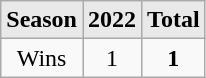<table class=wikitable>
<tr bgcolor=E9E9E9>
<td><strong>Season</strong></td>
<td><strong>2022</strong></td>
<td><strong>Total</strong></td>
</tr>
<tr align=center>
<td>Wins</td>
<td>1</td>
<td><strong>1</strong></td>
</tr>
</table>
